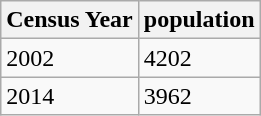<table class="wikitable">
<tr>
<th>Census Year</th>
<th>population</th>
</tr>
<tr>
<td>2002</td>
<td>4202</td>
</tr>
<tr>
<td>2014</td>
<td>3962 </td>
</tr>
</table>
